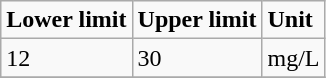<table class="wikitable">
<tr>
<td><strong>Lower limit</strong></td>
<td><strong>Upper limit</strong></td>
<td><strong>Unit</strong></td>
</tr>
<tr>
<td>12</td>
<td>30</td>
<td>mg/L</td>
</tr>
<tr>
</tr>
</table>
